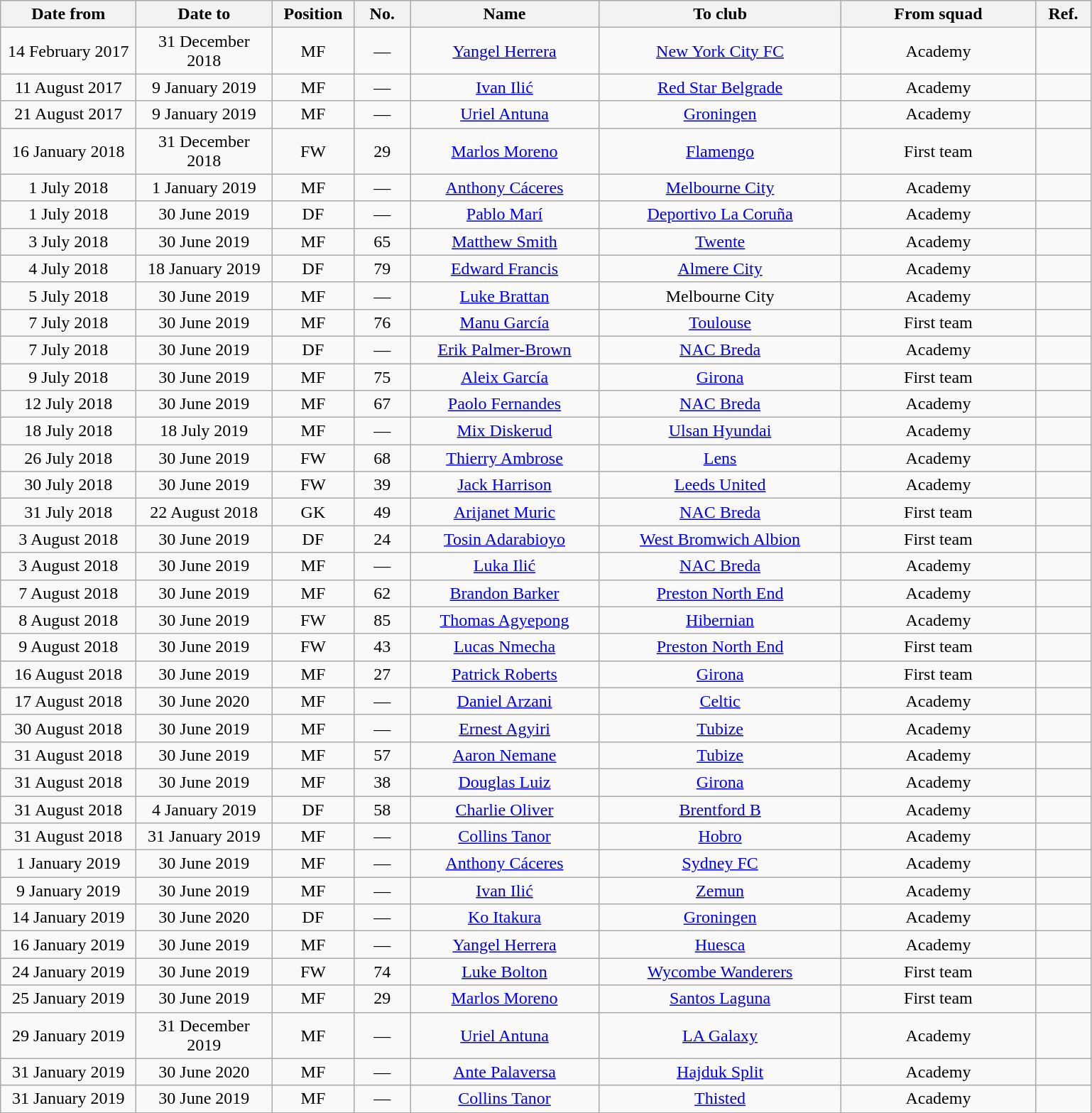<table class="wikitable" style="text-align:center">
<tr>
<th style="width:120px">Date from</th>
<th style="width:120px">Date to</th>
<th style="width:70px">Position</th>
<th style="width:45px">No.</th>
<th style="width:170px">Name</th>
<th style="width:220px">To club</th>
<th style="width:175px">From squad</th>
<th style="width:45px">Ref.</th>
</tr>
<tr>
<td>14 February 2017</td>
<td>31 December 2018</td>
<td>MF</td>
<td>—</td>
<td> <a href='#'>Yangel Herrera</a></td>
<td> <a href='#'>New York City FC</a></td>
<td>Academy</td>
<td></td>
</tr>
<tr>
<td>11 August 2017</td>
<td>9 January 2019</td>
<td>MF</td>
<td>—</td>
<td> <a href='#'>Ivan Ilić</a></td>
<td> <a href='#'>Red Star Belgrade</a></td>
<td>Academy</td>
<td></td>
</tr>
<tr>
<td>21 August 2017</td>
<td>9 January 2019</td>
<td>MF</td>
<td>—</td>
<td> <a href='#'>Uriel Antuna</a></td>
<td> <a href='#'>Groningen</a></td>
<td>Academy</td>
<td></td>
</tr>
<tr>
<td>16 January 2018</td>
<td>31 December 2018</td>
<td>FW</td>
<td>29</td>
<td> <a href='#'>Marlos Moreno</a></td>
<td> <a href='#'>Flamengo</a></td>
<td>First team</td>
<td></td>
</tr>
<tr>
<td>1 July 2018</td>
<td>1 January 2019</td>
<td>MF</td>
<td>—</td>
<td> <a href='#'>Anthony Cáceres</a></td>
<td> <a href='#'>Melbourne City</a></td>
<td>Academy</td>
<td></td>
</tr>
<tr>
<td>1 July 2018</td>
<td>30 June 2019</td>
<td>DF</td>
<td>—</td>
<td> <a href='#'>Pablo Marí</a></td>
<td> <a href='#'>Deportivo La Coruña</a></td>
<td>Academy</td>
<td></td>
</tr>
<tr>
<td>3 July 2018</td>
<td>30 June 2019</td>
<td>MF</td>
<td>65</td>
<td> <a href='#'>Matthew Smith</a></td>
<td> <a href='#'>Twente</a></td>
<td>Academy</td>
<td></td>
</tr>
<tr>
<td>4 July 2018</td>
<td>18 January 2019</td>
<td>DF</td>
<td>79</td>
<td> <a href='#'>Edward Francis</a></td>
<td> <a href='#'>Almere City</a></td>
<td>Academy</td>
<td></td>
</tr>
<tr>
<td>5 July 2018</td>
<td>30 June 2019</td>
<td>MF</td>
<td>—</td>
<td> <a href='#'>Luke Brattan</a></td>
<td> Melbourne City</td>
<td>Academy</td>
<td></td>
</tr>
<tr>
<td>7 July 2018</td>
<td>30 June 2019</td>
<td>MF</td>
<td>76</td>
<td> <a href='#'>Manu García</a></td>
<td> <a href='#'>Toulouse</a></td>
<td>First team</td>
<td></td>
</tr>
<tr>
<td>7 July 2018</td>
<td>30 June 2019</td>
<td>DF</td>
<td>—</td>
<td> <a href='#'>Erik Palmer-Brown</a></td>
<td> <a href='#'>NAC Breda</a></td>
<td>Academy</td>
<td></td>
</tr>
<tr>
<td>9 July 2018</td>
<td>30 June 2019</td>
<td>MF</td>
<td>75</td>
<td> <a href='#'>Aleix García</a></td>
<td> <a href='#'>Girona</a></td>
<td>First team</td>
<td></td>
</tr>
<tr>
<td>12 July 2018</td>
<td>30 June 2019</td>
<td>MF</td>
<td>67</td>
<td> <a href='#'>Paolo Fernandes</a></td>
<td> <a href='#'>NAC Breda</a></td>
<td>Academy</td>
<td></td>
</tr>
<tr>
<td>18 July 2018</td>
<td>18 July 2019</td>
<td>MF</td>
<td>—</td>
<td> <a href='#'>Mix Diskerud</a></td>
<td> <a href='#'>Ulsan Hyundai</a></td>
<td>Academy</td>
<td></td>
</tr>
<tr>
<td>26 July 2018</td>
<td>30 June 2019</td>
<td>FW</td>
<td>68</td>
<td> <a href='#'>Thierry Ambrose</a></td>
<td> <a href='#'>Lens</a></td>
<td>Academy</td>
<td></td>
</tr>
<tr>
<td>30 July 2018</td>
<td>30 June 2019</td>
<td>FW</td>
<td>39</td>
<td> <a href='#'>Jack Harrison</a></td>
<td> <a href='#'>Leeds United</a></td>
<td>Academy</td>
<td></td>
</tr>
<tr>
<td>31 July 2018</td>
<td>22 August 2018</td>
<td>GK</td>
<td>49</td>
<td> <a href='#'>Arijanet Muric</a></td>
<td> <a href='#'>NAC Breda</a></td>
<td>First team</td>
<td></td>
</tr>
<tr>
<td>3 August 2018</td>
<td>30 June 2019</td>
<td>DF</td>
<td>24</td>
<td> <a href='#'>Tosin Adarabioyo</a></td>
<td> <a href='#'>West Bromwich Albion</a></td>
<td>First team</td>
<td></td>
</tr>
<tr>
<td>3 August 2018</td>
<td>30 June 2019</td>
<td>MF</td>
<td>—</td>
<td> <a href='#'>Luka Ilić</a></td>
<td> <a href='#'>NAC Breda</a></td>
<td>Academy</td>
<td></td>
</tr>
<tr>
<td>7 August 2018</td>
<td>30 June 2019</td>
<td>MF</td>
<td>62</td>
<td> <a href='#'>Brandon Barker</a></td>
<td> <a href='#'>Preston North End</a></td>
<td>Academy</td>
<td></td>
</tr>
<tr>
<td>8 August 2018</td>
<td>30 June 2019</td>
<td>FW</td>
<td>85</td>
<td> <a href='#'>Thomas Agyepong</a></td>
<td> <a href='#'>Hibernian</a></td>
<td>Academy</td>
<td></td>
</tr>
<tr>
<td>9 August 2018</td>
<td>30 June 2019</td>
<td>FW</td>
<td>43</td>
<td> <a href='#'>Lucas Nmecha</a></td>
<td> <a href='#'>Preston North End</a></td>
<td>First team</td>
<td></td>
</tr>
<tr>
<td>16 August 2018</td>
<td>30 June 2019</td>
<td>MF</td>
<td>27</td>
<td> <a href='#'>Patrick Roberts</a></td>
<td> <a href='#'>Girona</a></td>
<td>First team</td>
<td></td>
</tr>
<tr>
<td>17 August 2018</td>
<td>30 June 2020</td>
<td>MF</td>
<td>—</td>
<td> <a href='#'>Daniel Arzani</a></td>
<td> <a href='#'>Celtic</a></td>
<td>Academy</td>
<td></td>
</tr>
<tr>
<td>30 August 2018</td>
<td>30 June 2019</td>
<td>MF</td>
<td>—</td>
<td> <a href='#'>Ernest Agyiri</a></td>
<td> <a href='#'>Tubize</a></td>
<td>Academy</td>
<td></td>
</tr>
<tr>
<td>31 August 2018</td>
<td>30 June 2019</td>
<td>MF</td>
<td>57</td>
<td> <a href='#'>Aaron Nemane</a></td>
<td> <a href='#'>Tubize</a></td>
<td>Academy</td>
<td></td>
</tr>
<tr>
<td>31 August 2018</td>
<td>30 June 2019</td>
<td>MF</td>
<td>38</td>
<td> <a href='#'>Douglas Luiz</a></td>
<td> <a href='#'>Girona</a></td>
<td>Academy</td>
<td></td>
</tr>
<tr>
<td>31 August 2018</td>
<td>4 January 2019</td>
<td>DF</td>
<td>58</td>
<td> <a href='#'>Charlie Oliver</a></td>
<td> <a href='#'>Brentford B</a></td>
<td>Academy</td>
<td></td>
</tr>
<tr>
<td>31 August 2018</td>
<td>31 January 2019</td>
<td>MF</td>
<td>—</td>
<td> <a href='#'>Collins Tanor</a></td>
<td> <a href='#'>Hobro</a></td>
<td>Academy</td>
<td></td>
</tr>
<tr>
<td>1 January 2019</td>
<td>30 June 2019</td>
<td>MF</td>
<td>—</td>
<td> <a href='#'>Anthony Cáceres</a></td>
<td> <a href='#'>Sydney FC</a></td>
<td>Academy</td>
<td></td>
</tr>
<tr>
<td>9 January 2019</td>
<td>30 June 2019</td>
<td>MF</td>
<td>—</td>
<td> <a href='#'>Ivan Ilić</a></td>
<td> <a href='#'>Zemun</a></td>
<td>Academy</td>
<td></td>
</tr>
<tr>
<td>14 January 2019</td>
<td>30 June 2020</td>
<td>DF</td>
<td>—</td>
<td> <a href='#'>Ko Itakura</a></td>
<td> <a href='#'>Groningen</a></td>
<td>Academy</td>
<td></td>
</tr>
<tr>
<td>16 January 2019</td>
<td>30 June 2019</td>
<td>MF</td>
<td>—</td>
<td> <a href='#'>Yangel Herrera</a></td>
<td> <a href='#'>Huesca</a></td>
<td>Academy</td>
<td></td>
</tr>
<tr>
<td>24 January 2019</td>
<td>30 June 2019</td>
<td>FW</td>
<td>74</td>
<td> <a href='#'>Luke Bolton</a></td>
<td> <a href='#'>Wycombe Wanderers</a></td>
<td>First team</td>
<td></td>
</tr>
<tr>
<td>25 January 2019</td>
<td>30 June 2019</td>
<td>MF</td>
<td>29</td>
<td> <a href='#'>Marlos Moreno</a></td>
<td> <a href='#'>Santos Laguna</a></td>
<td>First team</td>
<td></td>
</tr>
<tr>
<td>29 January 2019</td>
<td>31 December 2019</td>
<td>MF</td>
<td>—</td>
<td> <a href='#'>Uriel Antuna</a></td>
<td> <a href='#'>LA Galaxy</a></td>
<td>Academy</td>
<td></td>
</tr>
<tr>
<td>31 January 2019</td>
<td>30 June 2020</td>
<td>MF</td>
<td>—</td>
<td> <a href='#'>Ante Palaversa</a></td>
<td> <a href='#'>Hajduk Split</a></td>
<td>Academy</td>
<td></td>
</tr>
<tr>
<td>31 January 2019</td>
<td>30 June 2019</td>
<td>MF</td>
<td>—</td>
<td> <a href='#'>Collins Tanor</a></td>
<td> <a href='#'>Thisted</a></td>
<td>Academy</td>
<td></td>
</tr>
</table>
